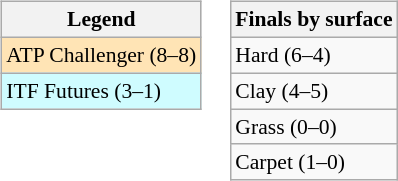<table>
<tr valign=top>
<td><br><table class=wikitable style=font-size:90%>
<tr>
<th>Legend</th>
</tr>
<tr bgcolor=moccasin>
<td>ATP Challenger (8–8)</td>
</tr>
<tr bgcolor=cffcff>
<td>ITF Futures (3–1)</td>
</tr>
</table>
</td>
<td><br><table class=wikitable style=font-size:90%>
<tr>
<th>Finals by surface</th>
</tr>
<tr>
<td>Hard (6–4)</td>
</tr>
<tr>
<td>Clay (4–5)</td>
</tr>
<tr>
<td>Grass (0–0)</td>
</tr>
<tr>
<td>Carpet (1–0)</td>
</tr>
</table>
</td>
</tr>
</table>
